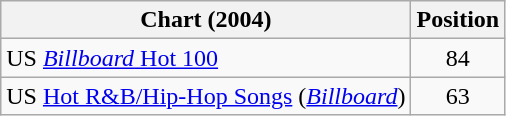<table class="wikitable sortable">
<tr>
<th>Chart (2004)</th>
<th>Position</th>
</tr>
<tr>
<td>US <a href='#'><em>Billboard</em> Hot 100</a></td>
<td style="text-align:center;">84</td>
</tr>
<tr>
<td>US <a href='#'>Hot R&B/Hip-Hop Songs</a> (<em><a href='#'>Billboard</a></em>)</td>
<td style="text-align:center;">63</td>
</tr>
</table>
